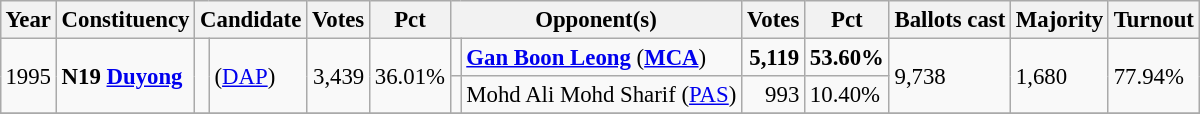<table class="wikitable" style="margin:0.5em ; font-size:95%">
<tr>
<th>Year</th>
<th>Constituency</th>
<th colspan=2>Candidate</th>
<th>Votes</th>
<th>Pct</th>
<th colspan=2>Opponent(s)</th>
<th>Votes</th>
<th>Pct</th>
<th>Ballots cast</th>
<th>Majority</th>
<th>Turnout</th>
</tr>
<tr>
<td rowspan=2>1995</td>
<td rowspan=2><strong>N19 <a href='#'>Duyong</a></strong></td>
<td rowspan=2 ></td>
<td rowspan=2> (<a href='#'>DAP</a>)</td>
<td rowspan=2 align=right>3,439</td>
<td rowspan=2>36.01%</td>
<td></td>
<td><strong><a href='#'>Gan Boon Leong</a></strong> (<a href='#'><strong>MCA</strong></a>)</td>
<td align=right><strong>5,119</strong></td>
<td><strong>53.60%</strong></td>
<td rowspan=2>9,738</td>
<td rowspan=2>1,680</td>
<td rowspan=2>77.94%</td>
</tr>
<tr>
<td></td>
<td>Mohd Ali Mohd Sharif (<a href='#'>PAS</a>)</td>
<td align=right>993</td>
<td>10.40%</td>
</tr>
<tr>
</tr>
</table>
